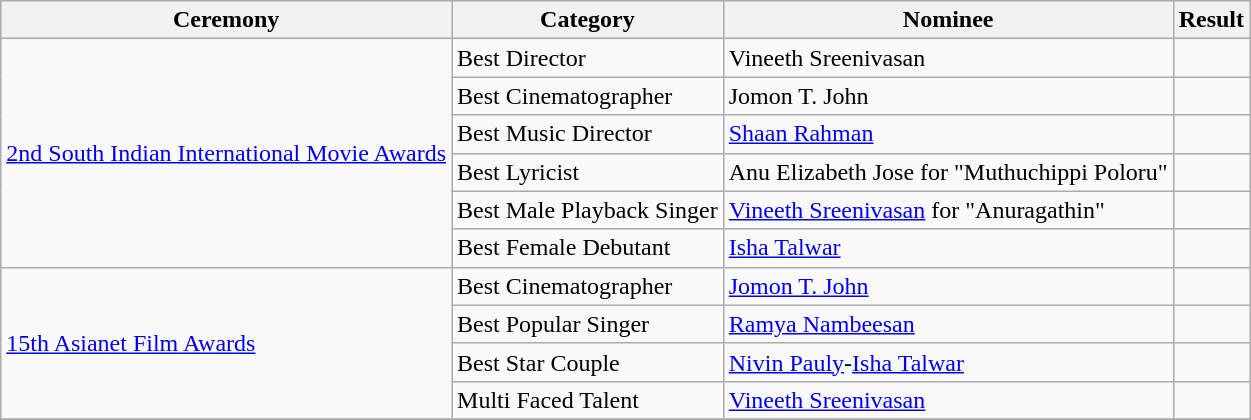<table class="wikitable">
<tr>
<th>Ceremony</th>
<th>Category</th>
<th>Nominee</th>
<th>Result</th>
</tr>
<tr>
<td rowspan="6"><a href='#'>2nd South Indian International Movie Awards</a></td>
<td>Best Director</td>
<td>Vineeth Sreenivasan</td>
<td></td>
</tr>
<tr>
<td>Best Cinematographer</td>
<td>Jomon T. John</td>
<td></td>
</tr>
<tr>
<td>Best Music Director</td>
<td><a href='#'>Shaan Rahman</a></td>
<td></td>
</tr>
<tr>
<td>Best Lyricist</td>
<td>Anu Elizabeth Jose for "Muthuchippi Poloru"</td>
<td></td>
</tr>
<tr>
<td>Best Male Playback Singer</td>
<td><a href='#'>Vineeth Sreenivasan</a> for "Anuragathin"</td>
<td></td>
</tr>
<tr>
<td>Best Female Debutant</td>
<td><a href='#'>Isha Talwar</a></td>
<td></td>
</tr>
<tr>
<td rowspan="4"><a href='#'>15th Asianet Film Awards</a></td>
<td>Best Cinematographer</td>
<td><a href='#'>Jomon T. John</a></td>
<td></td>
</tr>
<tr>
<td>Best Popular Singer</td>
<td><a href='#'>Ramya Nambeesan</a></td>
<td></td>
</tr>
<tr>
<td>Best Star Couple</td>
<td><a href='#'>Nivin Pauly</a>-<a href='#'>Isha Talwar</a></td>
<td></td>
</tr>
<tr>
<td>Multi Faced Talent</td>
<td><a href='#'>Vineeth Sreenivasan</a></td>
<td></td>
</tr>
<tr>
</tr>
</table>
